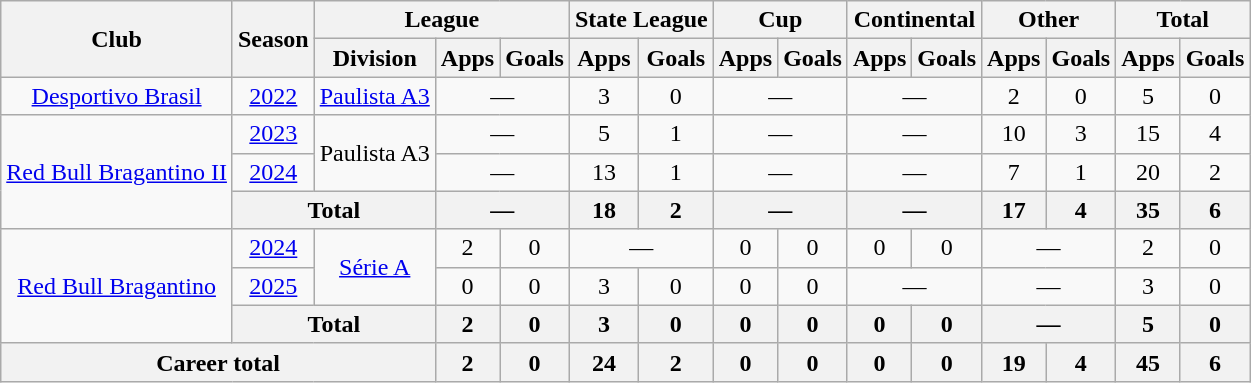<table class="wikitable" style="text-align: center">
<tr>
<th rowspan="2">Club</th>
<th rowspan="2">Season</th>
<th colspan="3">League</th>
<th colspan="2">State League</th>
<th colspan="2">Cup</th>
<th colspan="2">Continental</th>
<th colspan="2">Other</th>
<th colspan="2">Total</th>
</tr>
<tr>
<th>Division</th>
<th>Apps</th>
<th>Goals</th>
<th>Apps</th>
<th>Goals</th>
<th>Apps</th>
<th>Goals</th>
<th>Apps</th>
<th>Goals</th>
<th>Apps</th>
<th>Goals</th>
<th>Apps</th>
<th>Goals</th>
</tr>
<tr>
<td><a href='#'>Desportivo Brasil</a></td>
<td><a href='#'>2022</a></td>
<td><a href='#'>Paulista A3</a></td>
<td colspan="2">—</td>
<td>3</td>
<td>0</td>
<td colspan="2">—</td>
<td colspan="2">—</td>
<td>2</td>
<td>0</td>
<td>5</td>
<td>0</td>
</tr>
<tr>
<td rowspan="3"><a href='#'>Red Bull Bragantino II</a></td>
<td><a href='#'>2023</a></td>
<td rowspan="2">Paulista A3</td>
<td colspan="2">—</td>
<td>5</td>
<td>1</td>
<td colspan="2">—</td>
<td colspan="2">—</td>
<td>10</td>
<td>3</td>
<td>15</td>
<td>4</td>
</tr>
<tr>
<td><a href='#'>2024</a></td>
<td colspan="2">—</td>
<td>13</td>
<td>1</td>
<td colspan="2">—</td>
<td colspan="2">—</td>
<td>7</td>
<td>1</td>
<td>20</td>
<td>2</td>
</tr>
<tr>
<th colspan="2">Total</th>
<th colspan="2">—</th>
<th>18</th>
<th>2</th>
<th colspan="2">—</th>
<th colspan="2">—</th>
<th>17</th>
<th>4</th>
<th>35</th>
<th>6</th>
</tr>
<tr>
<td rowspan="3"><a href='#'>Red Bull Bragantino</a></td>
<td><a href='#'>2024</a></td>
<td rowspan="2"><a href='#'>Série A</a></td>
<td>2</td>
<td>0</td>
<td colspan="2">—</td>
<td>0</td>
<td>0</td>
<td>0</td>
<td>0</td>
<td colspan="2">—</td>
<td>2</td>
<td>0</td>
</tr>
<tr>
<td><a href='#'>2025</a></td>
<td>0</td>
<td>0</td>
<td>3</td>
<td>0</td>
<td>0</td>
<td>0</td>
<td colspan="2">—</td>
<td colspan="2">—</td>
<td>3</td>
<td>0</td>
</tr>
<tr>
<th colspan="2">Total</th>
<th>2</th>
<th>0</th>
<th>3</th>
<th>0</th>
<th>0</th>
<th>0</th>
<th>0</th>
<th>0</th>
<th colspan="2">—</th>
<th>5</th>
<th>0</th>
</tr>
<tr>
<th colspan="3"><strong>Career total</strong></th>
<th>2</th>
<th>0</th>
<th>24</th>
<th>2</th>
<th>0</th>
<th>0</th>
<th>0</th>
<th>0</th>
<th>19</th>
<th>4</th>
<th>45</th>
<th>6</th>
</tr>
</table>
